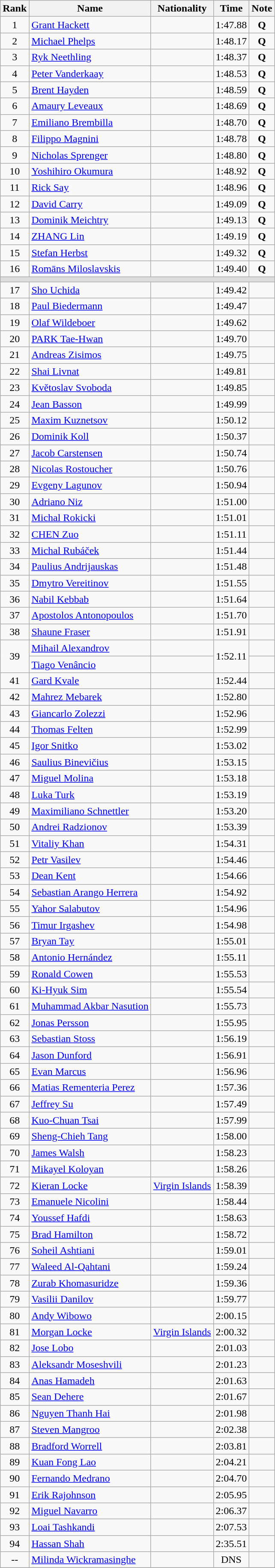<table class="wikitable" style="text-align:center">
<tr>
<th>Rank</th>
<th>Name</th>
<th>Nationality</th>
<th>Time</th>
<th>Note</th>
</tr>
<tr>
<td>1</td>
<td align=left><a href='#'>Grant Hackett</a></td>
<td align=left></td>
<td>1:47.88</td>
<td><strong>Q</strong></td>
</tr>
<tr>
<td>2</td>
<td align=left><a href='#'>Michael Phelps</a></td>
<td align=left></td>
<td>1:48.17</td>
<td><strong>Q</strong></td>
</tr>
<tr>
<td>3</td>
<td align=left><a href='#'>Ryk Neethling</a></td>
<td align=left></td>
<td>1:48.37</td>
<td><strong>Q</strong></td>
</tr>
<tr>
<td>4</td>
<td align=left><a href='#'>Peter Vanderkaay</a></td>
<td align=left></td>
<td>1:48.53</td>
<td><strong>Q</strong></td>
</tr>
<tr>
<td>5</td>
<td align=left><a href='#'>Brent Hayden</a></td>
<td align=left></td>
<td>1:48.59</td>
<td><strong>Q</strong></td>
</tr>
<tr>
<td>6</td>
<td align=left><a href='#'>Amaury Leveaux</a></td>
<td align=left></td>
<td>1:48.69</td>
<td><strong>Q</strong></td>
</tr>
<tr>
<td>7</td>
<td align=left><a href='#'>Emiliano Brembilla</a></td>
<td align=left></td>
<td>1:48.70</td>
<td><strong>Q</strong></td>
</tr>
<tr>
<td>8</td>
<td align=left><a href='#'>Filippo Magnini</a></td>
<td align=left></td>
<td>1:48.78</td>
<td><strong>Q</strong></td>
</tr>
<tr>
<td>9</td>
<td align=left><a href='#'>Nicholas Sprenger</a></td>
<td align=left></td>
<td>1:48.80</td>
<td><strong>Q</strong></td>
</tr>
<tr>
<td>10</td>
<td align=left><a href='#'>Yoshihiro Okumura</a></td>
<td align=left></td>
<td>1:48.92</td>
<td><strong>Q</strong></td>
</tr>
<tr>
<td>11</td>
<td align=left><a href='#'>Rick Say</a></td>
<td align=left></td>
<td>1:48.96</td>
<td><strong>Q</strong></td>
</tr>
<tr>
<td>12</td>
<td align=left><a href='#'>David Carry</a></td>
<td align=left></td>
<td>1:49.09</td>
<td><strong>Q</strong></td>
</tr>
<tr>
<td>13</td>
<td align=left><a href='#'>Dominik Meichtry</a></td>
<td align=left></td>
<td>1:49.13</td>
<td><strong>Q</strong></td>
</tr>
<tr>
<td>14</td>
<td align=left><a href='#'>ZHANG Lin</a></td>
<td align=left></td>
<td>1:49.19</td>
<td><strong>Q</strong></td>
</tr>
<tr>
<td>15</td>
<td align=left><a href='#'>Stefan Herbst</a></td>
<td align=left></td>
<td>1:49.32</td>
<td><strong>Q</strong></td>
</tr>
<tr>
<td>16</td>
<td align=left><a href='#'>Romāns Miloslavskis</a></td>
<td align=left></td>
<td>1:49.40</td>
<td><strong>Q</strong></td>
</tr>
<tr bgcolor=#DDDDDD>
<td colspan=5></td>
</tr>
<tr>
<td>17</td>
<td align=left><a href='#'>Sho Uchida</a></td>
<td align=left></td>
<td>1:49.42</td>
<td></td>
</tr>
<tr>
<td>18</td>
<td align=left><a href='#'>Paul Biedermann</a></td>
<td align=left></td>
<td>1:49.47</td>
<td></td>
</tr>
<tr>
<td>19</td>
<td align=left><a href='#'>Olaf Wildeboer</a></td>
<td align=left></td>
<td>1:49.62</td>
<td></td>
</tr>
<tr>
<td>20</td>
<td align=left><a href='#'>PARK Tae-Hwan</a></td>
<td align=left></td>
<td>1:49.70</td>
<td></td>
</tr>
<tr>
<td>21</td>
<td align=left><a href='#'>Andreas Zisimos</a></td>
<td align=left></td>
<td>1:49.75</td>
<td></td>
</tr>
<tr>
<td>22</td>
<td align=left><a href='#'>Shai Livnat</a></td>
<td align=left></td>
<td>1:49.81</td>
<td></td>
</tr>
<tr>
<td>23</td>
<td align=left><a href='#'>Květoslav Svoboda</a></td>
<td align=left></td>
<td>1:49.85</td>
<td></td>
</tr>
<tr>
<td>24</td>
<td align=left><a href='#'>Jean Basson</a></td>
<td align=left></td>
<td>1:49.99</td>
<td></td>
</tr>
<tr>
<td>25</td>
<td align=left><a href='#'>Maxim Kuznetsov</a></td>
<td align=left></td>
<td>1:50.12</td>
<td></td>
</tr>
<tr>
<td>26</td>
<td align=left><a href='#'>Dominik Koll</a></td>
<td align=left></td>
<td>1:50.37</td>
<td></td>
</tr>
<tr>
<td>27</td>
<td align=left><a href='#'>Jacob Carstensen</a></td>
<td align=left></td>
<td>1:50.74</td>
<td></td>
</tr>
<tr>
<td>28</td>
<td align=left><a href='#'>Nicolas Rostoucher</a></td>
<td align=left></td>
<td>1:50.76</td>
<td></td>
</tr>
<tr>
<td>29</td>
<td align=left><a href='#'>Evgeny Lagunov</a></td>
<td align=left></td>
<td>1:50.94</td>
<td></td>
</tr>
<tr>
<td>30</td>
<td align=left><a href='#'>Adriano Niz</a></td>
<td align=left></td>
<td>1:51.00</td>
<td></td>
</tr>
<tr>
<td>31</td>
<td align=left><a href='#'>Michal Rokicki</a></td>
<td align=left></td>
<td>1:51.01</td>
<td></td>
</tr>
<tr>
<td>32</td>
<td align=left><a href='#'>CHEN Zuo</a></td>
<td align=left></td>
<td>1:51.11</td>
<td></td>
</tr>
<tr>
<td>33</td>
<td align=left><a href='#'>Michal Rubáček</a></td>
<td align=left></td>
<td>1:51.44</td>
<td></td>
</tr>
<tr>
<td>34</td>
<td align=left><a href='#'>Paulius Andrijauskas</a></td>
<td align=left></td>
<td>1:51.48</td>
<td></td>
</tr>
<tr>
<td>35</td>
<td align=left><a href='#'>Dmytro Vereitinov</a></td>
<td align=left></td>
<td>1:51.55</td>
<td></td>
</tr>
<tr>
<td>36</td>
<td align=left><a href='#'>Nabil Kebbab</a></td>
<td align=left></td>
<td>1:51.64</td>
<td></td>
</tr>
<tr>
<td>37</td>
<td align=left><a href='#'>Apostolos Antonopoulos</a></td>
<td align=left></td>
<td>1:51.70</td>
<td></td>
</tr>
<tr>
<td>38</td>
<td align=left><a href='#'>Shaune Fraser</a></td>
<td align=left></td>
<td>1:51.91</td>
<td></td>
</tr>
<tr>
<td rowspan=2>39</td>
<td align=left><a href='#'>Mihail Alexandrov</a></td>
<td align=left></td>
<td rowspan=2>1:52.11</td>
<td></td>
</tr>
<tr>
<td align=left><a href='#'>Tiago Venâncio</a></td>
<td align=left></td>
<td></td>
</tr>
<tr>
<td>41</td>
<td align=left><a href='#'>Gard Kvale</a></td>
<td align=left></td>
<td>1:52.44</td>
<td></td>
</tr>
<tr>
<td>42</td>
<td align=left><a href='#'>Mahrez Mebarek</a></td>
<td align=left></td>
<td>1:52.80</td>
<td></td>
</tr>
<tr>
<td>43</td>
<td align=left><a href='#'>Giancarlo Zolezzi</a></td>
<td align=left></td>
<td>1:52.96</td>
<td></td>
</tr>
<tr>
<td>44</td>
<td align=left><a href='#'>Thomas Felten</a></td>
<td align=left></td>
<td>1:52.99</td>
<td></td>
</tr>
<tr>
<td>45</td>
<td align=left><a href='#'>Igor Snitko</a></td>
<td align=left></td>
<td>1:53.02</td>
<td></td>
</tr>
<tr>
<td>46</td>
<td align=left><a href='#'>Saulius Binevičius</a></td>
<td align=left></td>
<td>1:53.15</td>
<td></td>
</tr>
<tr>
<td>47</td>
<td align=left><a href='#'>Miguel Molina</a></td>
<td align=left></td>
<td>1:53.18</td>
<td></td>
</tr>
<tr>
<td>48</td>
<td align=left><a href='#'>Luka Turk</a></td>
<td align=left></td>
<td>1:53.19</td>
<td></td>
</tr>
<tr>
<td>49</td>
<td align=left><a href='#'>Maximiliano Schnettler</a></td>
<td align=left></td>
<td>1:53.20</td>
<td></td>
</tr>
<tr>
<td>50</td>
<td align=left><a href='#'>Andrei Radzionov</a></td>
<td align=left></td>
<td>1:53.39</td>
<td></td>
</tr>
<tr>
<td>51</td>
<td align=left><a href='#'>Vitaliy Khan</a></td>
<td align=left></td>
<td>1:54.31</td>
<td></td>
</tr>
<tr>
<td>52</td>
<td align=left><a href='#'>Petr Vasilev</a></td>
<td align=left></td>
<td>1:54.46</td>
<td></td>
</tr>
<tr>
<td>53</td>
<td align=left><a href='#'>Dean Kent</a></td>
<td align=left></td>
<td>1:54.66</td>
<td></td>
</tr>
<tr>
<td>54</td>
<td align=left><a href='#'>Sebastian Arango Herrera</a></td>
<td align=left></td>
<td>1:54.92</td>
<td></td>
</tr>
<tr>
<td>55</td>
<td align=left><a href='#'>Yahor Salabutov</a></td>
<td align=left></td>
<td>1:54.96</td>
<td></td>
</tr>
<tr>
<td>56</td>
<td align=left><a href='#'>Timur Irgashev</a></td>
<td align=left></td>
<td>1:54.98</td>
<td></td>
</tr>
<tr>
<td>57</td>
<td align=left><a href='#'>Bryan Tay</a></td>
<td align=left></td>
<td>1:55.01</td>
<td></td>
</tr>
<tr>
<td>58</td>
<td align=left><a href='#'>Antonio Hernández</a></td>
<td align=left></td>
<td>1:55.11</td>
<td></td>
</tr>
<tr>
<td>59</td>
<td align=left><a href='#'>Ronald Cowen</a></td>
<td align=left></td>
<td>1:55.53</td>
<td></td>
</tr>
<tr>
<td>60</td>
<td align=left><a href='#'>Ki-Hyuk Sim</a></td>
<td align=left></td>
<td>1:55.54</td>
<td></td>
</tr>
<tr>
<td>61</td>
<td align=left><a href='#'>Muhammad Akbar Nasution</a></td>
<td align=left></td>
<td>1:55.73</td>
<td></td>
</tr>
<tr>
<td>62</td>
<td align=left><a href='#'>Jonas Persson</a></td>
<td align=left></td>
<td>1:55.95</td>
<td></td>
</tr>
<tr>
<td>63</td>
<td align=left><a href='#'>Sebastian Stoss</a></td>
<td align=left></td>
<td>1:56.19</td>
<td></td>
</tr>
<tr>
<td>64</td>
<td align=left><a href='#'>Jason Dunford</a></td>
<td align=left></td>
<td>1:56.91</td>
<td></td>
</tr>
<tr>
<td>65</td>
<td align=left><a href='#'>Evan Marcus</a></td>
<td align=left></td>
<td>1:56.96</td>
<td></td>
</tr>
<tr>
<td>66</td>
<td align=left><a href='#'>Matias Rementeria Perez</a></td>
<td align=left></td>
<td>1:57.36</td>
<td></td>
</tr>
<tr>
<td>67</td>
<td align=left><a href='#'>Jeffrey Su</a></td>
<td align=left></td>
<td>1:57.49</td>
<td></td>
</tr>
<tr>
<td>68</td>
<td align=left><a href='#'>Kuo-Chuan Tsai</a></td>
<td align=left></td>
<td>1:57.99</td>
<td></td>
</tr>
<tr>
<td>69</td>
<td align=left><a href='#'>Sheng-Chieh Tang</a></td>
<td align=left></td>
<td>1:58.00</td>
<td></td>
</tr>
<tr>
<td>70</td>
<td align=left><a href='#'>James Walsh</a></td>
<td align=left></td>
<td>1:58.23</td>
<td></td>
</tr>
<tr>
<td>71</td>
<td align=left><a href='#'>Mikayel Koloyan</a></td>
<td align=left></td>
<td>1:58.26</td>
<td></td>
</tr>
<tr>
<td>72</td>
<td align=left><a href='#'>Kieran Locke</a></td>
<td align=left> <a href='#'>Virgin Islands</a></td>
<td>1:58.39</td>
<td></td>
</tr>
<tr>
<td>73</td>
<td align=left><a href='#'>Emanuele Nicolini</a></td>
<td align=left></td>
<td>1:58.44</td>
<td></td>
</tr>
<tr>
<td>74</td>
<td align=left><a href='#'>Youssef Hafdi</a></td>
<td align=left></td>
<td>1:58.63</td>
<td></td>
</tr>
<tr>
<td>75</td>
<td align=left><a href='#'>Brad Hamilton</a></td>
<td align=left></td>
<td>1:58.72</td>
<td></td>
</tr>
<tr>
<td>76</td>
<td align=left><a href='#'>Soheil Ashtiani</a></td>
<td align=left></td>
<td>1:59.01</td>
<td></td>
</tr>
<tr>
<td>77</td>
<td align=left><a href='#'>Waleed Al-Qahtani</a></td>
<td align=left></td>
<td>1:59.24</td>
<td></td>
</tr>
<tr>
<td>78</td>
<td align=left><a href='#'>Zurab Khomasuridze</a></td>
<td align=left></td>
<td>1:59.36</td>
<td></td>
</tr>
<tr>
<td>79</td>
<td align=left><a href='#'>Vasilii Danilov</a></td>
<td align=left></td>
<td>1:59.77</td>
<td></td>
</tr>
<tr>
<td>80</td>
<td align=left><a href='#'>Andy Wibowo</a></td>
<td align=left></td>
<td>2:00.15</td>
<td></td>
</tr>
<tr>
<td>81</td>
<td align=left><a href='#'>Morgan Locke</a></td>
<td align=left> <a href='#'>Virgin Islands</a></td>
<td>2:00.32</td>
<td></td>
</tr>
<tr>
<td>82</td>
<td align=left><a href='#'>Jose Lobo</a></td>
<td align=left></td>
<td>2:01.03</td>
<td></td>
</tr>
<tr>
<td>83</td>
<td align=left><a href='#'>Aleksandr Moseshvili</a></td>
<td align=left></td>
<td>2:01.23</td>
<td></td>
</tr>
<tr>
<td>84</td>
<td align=left><a href='#'>Anas Hamadeh</a></td>
<td align=left></td>
<td>2:01.63</td>
<td></td>
</tr>
<tr>
<td>85</td>
<td align=left><a href='#'>Sean Dehere</a></td>
<td align=left></td>
<td>2:01.67</td>
<td></td>
</tr>
<tr>
<td>86</td>
<td align=left><a href='#'>Nguyen Thanh Hai</a></td>
<td align=left></td>
<td>2:01.98</td>
<td></td>
</tr>
<tr>
<td>87</td>
<td align=left><a href='#'>Steven Mangroo</a></td>
<td align=left></td>
<td>2:02.38</td>
<td></td>
</tr>
<tr>
<td>88</td>
<td align=left><a href='#'>Bradford Worrell</a></td>
<td align=left></td>
<td>2:03.81</td>
<td></td>
</tr>
<tr>
<td>89</td>
<td align=left><a href='#'>Kuan Fong Lao</a></td>
<td align=left></td>
<td>2:04.21</td>
<td></td>
</tr>
<tr>
<td>90</td>
<td align=left><a href='#'>Fernando Medrano</a></td>
<td align=left></td>
<td>2:04.70</td>
<td></td>
</tr>
<tr>
<td>91</td>
<td align=left><a href='#'>Erik Rajohnson</a></td>
<td align=left></td>
<td>2:05.95</td>
<td></td>
</tr>
<tr>
<td>92</td>
<td align=left><a href='#'>Miguel Navarro</a></td>
<td align=left></td>
<td>2:06.37</td>
<td></td>
</tr>
<tr>
<td>93</td>
<td align=left><a href='#'>Loai Tashkandi</a></td>
<td align=left></td>
<td>2:07.53</td>
<td></td>
</tr>
<tr>
<td>94</td>
<td align=left><a href='#'>Hassan Shah</a></td>
<td align=left></td>
<td>2:35.51</td>
<td></td>
</tr>
<tr>
<td>--</td>
<td align=left><a href='#'>Milinda Wickramasinghe</a></td>
<td align=left></td>
<td>DNS</td>
<td></td>
</tr>
<tr>
</tr>
</table>
